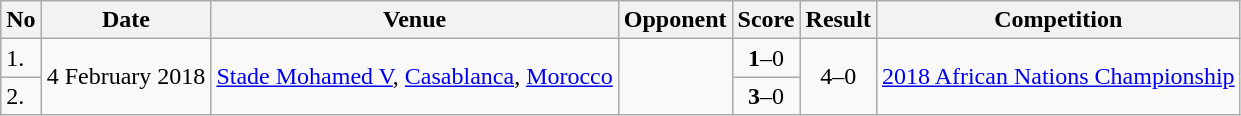<table class="wikitable" style="font-size:100%;">
<tr>
<th>No</th>
<th>Date</th>
<th>Venue</th>
<th>Opponent</th>
<th>Score</th>
<th>Result</th>
<th>Competition</th>
</tr>
<tr>
<td>1.</td>
<td rowspan="2">4 February 2018</td>
<td rowspan="2"><a href='#'>Stade Mohamed V</a>, <a href='#'>Casablanca</a>, <a href='#'>Morocco</a></td>
<td rowspan="2"></td>
<td align=center><strong>1</strong>–0</td>
<td rowspan="2" style="text-align:center">4–0</td>
<td rowspan="2"><a href='#'>2018 African Nations Championship</a></td>
</tr>
<tr>
<td>2.</td>
<td align=center><strong>3</strong>–0</td>
</tr>
</table>
